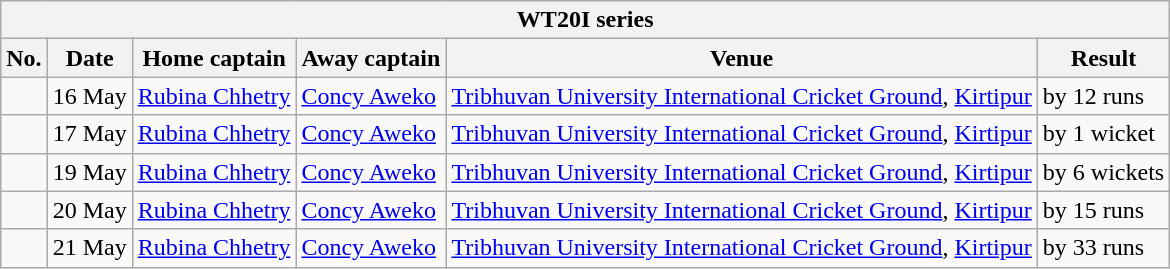<table class="wikitable">
<tr>
<th colspan="6">WT20I series</th>
</tr>
<tr>
<th>No.</th>
<th>Date</th>
<th>Home captain</th>
<th>Away captain</th>
<th>Venue</th>
<th>Result</th>
</tr>
<tr>
<td></td>
<td>16 May</td>
<td><a href='#'>Rubina Chhetry</a></td>
<td><a href='#'>Concy Aweko</a></td>
<td><a href='#'>Tribhuvan University International Cricket Ground</a>, <a href='#'>Kirtipur</a></td>
<td> by 12 runs</td>
</tr>
<tr>
<td></td>
<td>17 May</td>
<td><a href='#'>Rubina Chhetry</a></td>
<td><a href='#'>Concy Aweko</a></td>
<td><a href='#'>Tribhuvan University International Cricket Ground</a>, <a href='#'>Kirtipur</a></td>
<td> by 1 wicket</td>
</tr>
<tr>
<td></td>
<td>19 May</td>
<td><a href='#'>Rubina Chhetry</a></td>
<td><a href='#'>Concy Aweko</a></td>
<td><a href='#'>Tribhuvan University International Cricket Ground</a>, <a href='#'>Kirtipur</a></td>
<td> by 6 wickets</td>
</tr>
<tr>
<td></td>
<td>20 May</td>
<td><a href='#'>Rubina Chhetry</a></td>
<td><a href='#'>Concy Aweko</a></td>
<td><a href='#'>Tribhuvan University International Cricket Ground</a>, <a href='#'>Kirtipur</a></td>
<td> by 15 runs</td>
</tr>
<tr>
<td></td>
<td>21 May</td>
<td><a href='#'>Rubina Chhetry</a></td>
<td><a href='#'>Concy Aweko</a></td>
<td><a href='#'>Tribhuvan University International Cricket Ground</a>, <a href='#'>Kirtipur</a></td>
<td> by 33 runs</td>
</tr>
</table>
